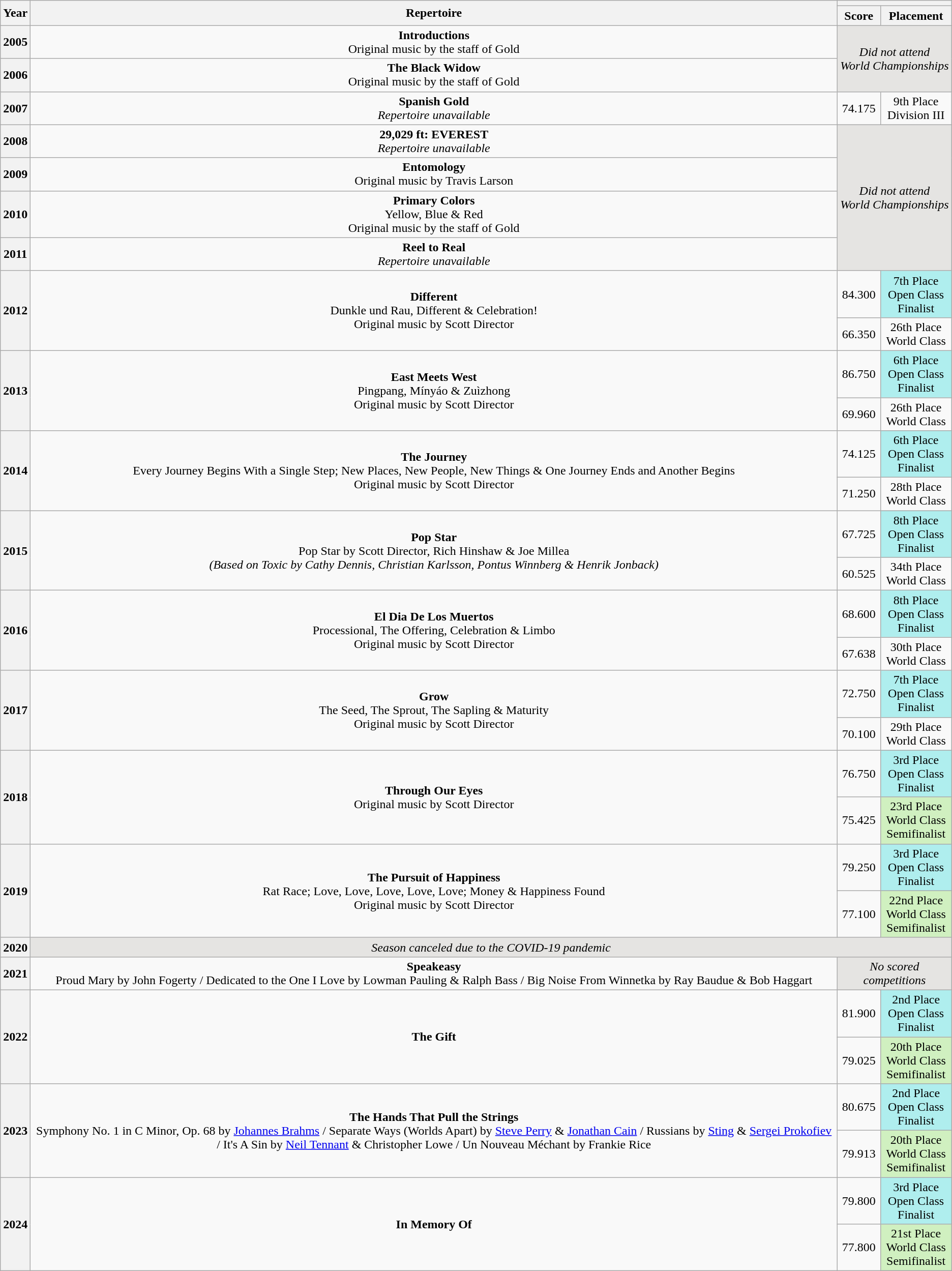<table class="wikitable" style="text-align: center">
<tr>
<th scope="col" rowspan="2">Year</th>
<th scope="col" rowspan="2">Repertoire</th>
<th scope="col" colspan="2"></th>
</tr>
<tr>
<th scope="col">Score</th>
<th scope="col">Placement</th>
</tr>
<tr>
<th scope="row">2005</th>
<td><strong>Introductions</strong><br>Original music by the staff of Gold</td>
<td colspan="2" rowspan="2" bgcolor="e5e4e2"><em>Did not attend<br>World Championships</em></td>
</tr>
<tr>
<th scope="row">2006</th>
<td><strong>The Black Widow</strong><br>Original music by the staff of Gold</td>
</tr>
<tr>
<th scope="row">2007</th>
<td><strong>Spanish Gold</strong><br><em>Repertoire unavailable</em></td>
<td>74.175</td>
<td>9th Place<br>Division III</td>
</tr>
<tr>
<th scope="row">2008</th>
<td><strong>29,029 ft: EVEREST</strong><br><em>Repertoire unavailable</em></td>
<td colspan="2" rowspan="4" bgcolor="e5e4e2"><em>Did not attend<br>World Championships</em></td>
</tr>
<tr>
<th scope="row">2009</th>
<td><strong>Entomology</strong><br>Original music by Travis Larson</td>
</tr>
<tr>
<th scope="row">2010</th>
<td><strong>Primary Colors</strong><br>Yellow, Blue & Red<br>Original music by the staff of Gold</td>
</tr>
<tr>
<th scope="row">2011</th>
<td><strong>Reel to Real</strong><br><em>Repertoire unavailable</em></td>
</tr>
<tr>
<th rowspan="2" scope="row">2012</th>
<td rowspan="2"><strong>Different</strong><br>Dunkle und Rau, Different & Celebration!<br>Original music by Scott Director</td>
<td>84.300</td>
<td bgcolor="afeeee">7th Place<br>Open Class<br>Finalist</td>
</tr>
<tr>
<td>66.350</td>
<td>26th Place<br>World Class</td>
</tr>
<tr>
<th rowspan="2" scope="row">2013</th>
<td rowspan="2"><strong>East Meets West</strong><br>Pingpang, Mínyáo & Zuìzhong<br>Original music by Scott Director</td>
<td>86.750</td>
<td bgcolor="afeeee">6th Place<br>Open Class<br>Finalist</td>
</tr>
<tr>
<td>69.960</td>
<td>26th Place<br>World Class</td>
</tr>
<tr>
<th rowspan="2" scope="row">2014</th>
<td rowspan="2"><strong>The Journey</strong><br>Every Journey Begins With a Single Step; New Places, New People, New Things & One Journey Ends and Another Begins<br>Original music by Scott Director</td>
<td>74.125</td>
<td bgcolor="afeeee">6th Place<br>Open Class<br>Finalist</td>
</tr>
<tr>
<td>71.250</td>
<td>28th Place<br>World Class</td>
</tr>
<tr>
<th rowspan="2" scope="row">2015</th>
<td rowspan="2"><strong>Pop Star</strong><br>Pop Star by Scott Director, Rich Hinshaw & Joe Millea<br><em>(Based on Toxic by Cathy Dennis, Christian Karlsson, Pontus Winnberg & Henrik Jonback)</em></td>
<td>67.725</td>
<td bgcolor="afeeee">8th Place<br>Open Class<br>Finalist</td>
</tr>
<tr>
<td>60.525</td>
<td>34th Place<br>World Class</td>
</tr>
<tr>
<th scope="row" rowspan="2">2016</th>
<td rowspan="2"><strong>El Dia De Los Muertos</strong><br>Processional, The Offering, Celebration & Limbo<br>Original music by Scott Director</td>
<td>68.600</td>
<td bgcolor="afeeee">8th Place<br>Open Class<br>Finalist</td>
</tr>
<tr>
<td>67.638</td>
<td>30th Place<br>World Class</td>
</tr>
<tr>
<th scope="row" rowspan="2">2017</th>
<td rowspan="2"><strong>Grow</strong><br>The Seed, The Sprout, The Sapling & Maturity<br>Original music by Scott Director</td>
<td>72.750</td>
<td bgcolor="afeeee">7th Place<br>Open Class<br>Finalist</td>
</tr>
<tr>
<td>70.100</td>
<td>29th Place<br>World Class</td>
</tr>
<tr>
<th scope="row" rowspan="2">2018</th>
<td rowspan="2"><strong>Through Our Eyes</strong><br>Original music by Scott Director</td>
<td>76.750</td>
<td bgcolor="afeeee">3rd Place<br>Open Class<br>Finalist</td>
</tr>
<tr>
<td>75.425</td>
<td bgcolor="d0f0c0">23rd Place<br>World Class<br>Semifinalist</td>
</tr>
<tr>
<th scope="row" rowspan="2">2019</th>
<td rowspan="2"><strong>The Pursuit of Happiness</strong><br>Rat Race; Love, Love, Love, Love, Love; Money & Happiness Found<br>Original music by Scott Director</td>
<td>79.250</td>
<td bgcolor="afeeee">3rd Place<br>Open Class<br>Finalist</td>
</tr>
<tr>
<td>77.100</td>
<td bgcolor="d0f0c0">22nd Place<br>World Class<br>Semifinalist</td>
</tr>
<tr>
<th scope="row">2020</th>
<td colspan="3" bgcolor="e5e4e2"><em>Season canceled due to the COVID-19 pandemic</em></td>
</tr>
<tr>
<th scope="row">2021</th>
<td><strong>Speakeasy</strong><br>Proud Mary by John Fogerty / Dedicated to the One I Love by Lowman Pauling & Ralph Bass / Big Noise From Winnetka by Ray Baudue & Bob Haggart</td>
<td colspan="2" bgcolor="e5e4e2"><em>No scored competitions</em></td>
</tr>
<tr>
<th rowspan="2" scope="row">2022</th>
<td rowspan="2"><strong>The Gift</strong></td>
<td>81.900</td>
<td bgcolor="afeeee">2nd Place<br>Open Class<br>Finalist</td>
</tr>
<tr>
<td>79.025</td>
<td bgcolor="d0f0c0">20th Place<br>World Class<br>Semifinalist</td>
</tr>
<tr>
<th scope="row" rowspan="2">2023</th>
<td rowspan="2"><strong>The Hands That Pull the Strings</strong><br>Symphony No. 1 in C Minor, Op. 68 by <a href='#'>Johannes Brahms</a> / Separate Ways (Worlds Apart) by <a href='#'>Steve Perry</a> & <a href='#'>Jonathan Cain</a> / Russians by <a href='#'>Sting</a> & <a href='#'>Sergei Prokofiev</a> / It's A Sin by <a href='#'>Neil Tennant</a> & Christopher Lowe / Un Nouveau Méchant by Frankie Rice</td>
<td>80.675</td>
<td bgcolor="afeeee">2nd Place<br>Open Class<br>Finalist</td>
</tr>
<tr>
<td>79.913</td>
<td bgcolor="d0f0c0">20th Place<br>World Class<br>Semifinalist</td>
</tr>
<tr>
<th rowspan="2" scope="row">2024</th>
<td rowspan="2"><strong>In Memory Of</strong></td>
<td>79.800</td>
<td bgcolor="afeeee">3rd Place<br>Open Class<br>Finalist</td>
</tr>
<tr>
<td>77.800</td>
<td bgcolor="d0f0c0">21st Place<br>World Class<br>Semifinalist</td>
</tr>
</table>
